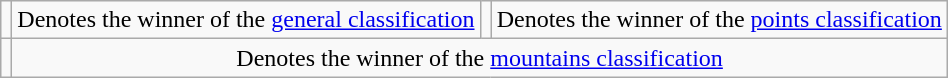<table class="wikitable">
<tr>
<td></td>
<td>Denotes the winner of the <a href='#'>general classification</a></td>
<td></td>
<td>Denotes the winner of the <a href='#'>points classification</a></td>
</tr>
<tr>
<td></td>
<td colspan="4" style="text-align:center;">Denotes the winner of the <a href='#'>mountains classification</a></td>
</tr>
</table>
